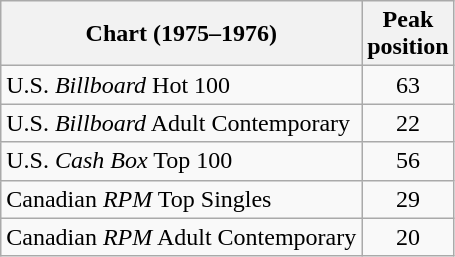<table class="wikitable sortable">
<tr>
<th>Chart (1975–1976)</th>
<th style="text-align:center;">Peak<br>position</th>
</tr>
<tr>
<td>U.S. <em>Billboard</em> Hot 100</td>
<td style="text-align:center;">63</td>
</tr>
<tr>
<td>U.S. <em>Billboard</em> Adult Contemporary</td>
<td style="text-align:center;">22</td>
</tr>
<tr>
<td>U.S. <em>Cash Box</em> Top 100</td>
<td style="text-align:center;">56</td>
</tr>
<tr>
<td>Canadian <em>RPM</em> Top Singles</td>
<td style="text-align:center;">29</td>
</tr>
<tr>
<td>Canadian <em>RPM</em> Adult Contemporary</td>
<td style="text-align:center;">20</td>
</tr>
</table>
